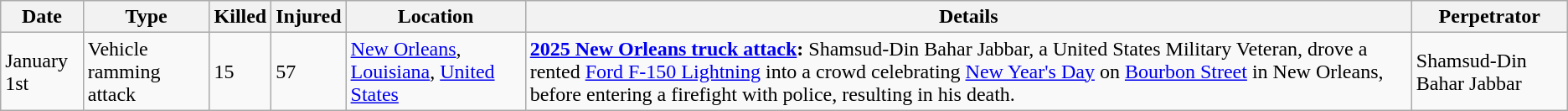<table class="wikitable">
<tr>
<th>Date</th>
<th>Type</th>
<th>Killed</th>
<th>Injured</th>
<th>Location</th>
<th>Details</th>
<th>Perpetrator</th>
</tr>
<tr>
<td>January 1st</td>
<td>Vehicle ramming attack</td>
<td>15</td>
<td>57</td>
<td><a href='#'>New Orleans</a>, <a href='#'>Louisiana</a>, <a href='#'>United States</a></td>
<td><strong><a href='#'>2025 New Orleans truck attack</a>:</strong> Shamsud-Din Bahar Jabbar, a United States Military Veteran, drove a rented <a href='#'>Ford F-150 Lightning</a> into a crowd celebrating <a href='#'>New Year's Day</a> on <a href='#'>Bourbon Street</a> in New Orleans, before entering a firefight with police, resulting in his death.</td>
<td>Shamsud-Din Bahar Jabbar</td>
</tr>
</table>
